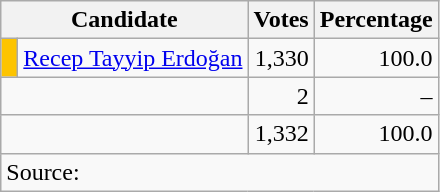<table class=wikitable style=text-align:right>
<tr>
<th scope="col", colspan="2">Candidate</th>
<th>Votes</th>
<th>Percentage</th>
</tr>
<tr>
<td style="background:#fdc400; width:4px; text-align:center;"></td>
<td align=left><a href='#'>Recep Tayyip Erdoğan</a></td>
<td>1,330</td>
<td>100.0</td>
</tr>
<tr>
<td scope="col", colspan="2"></td>
<td>2</td>
<td>–</td>
</tr>
<tr>
<td scope="col", colspan="2"></td>
<td>1,332</td>
<td>100.0</td>
</tr>
<tr>
<td align=left colspan=4>Source: </td>
</tr>
</table>
